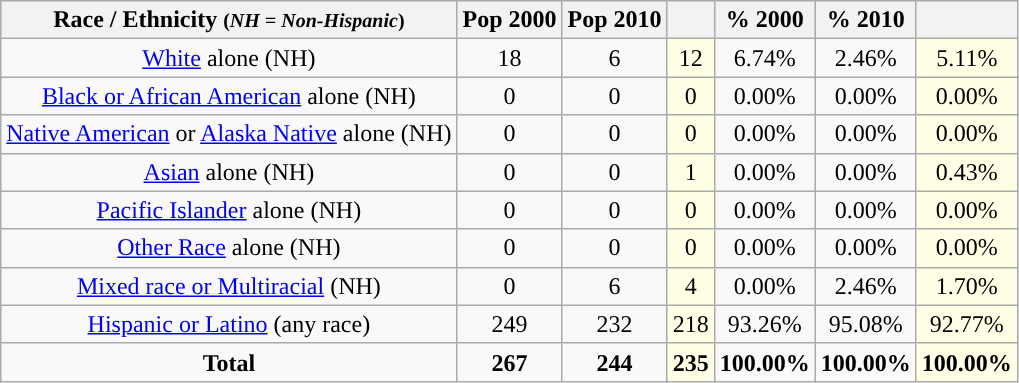<table class="wikitable" style="text-align:center;">
<tr>
<th>Race / Ethnicity <small>(<em>NH = Non-Hispanic</em>)</small></th>
<th>Pop 2000</th>
<th>Pop 2010</th>
<th></th>
<th>% 2000</th>
<th>% 2010</th>
<th></th>
</tr>
<tr>
<td><a href='#'>White</a> alone (NH)</td>
<td>18</td>
<td>6</td>
<td style='background: #ffffe6;'>12</td>
<td>6.74%</td>
<td>2.46%</td>
<td style='background: #ffffe6;'>5.11%</td>
</tr>
<tr>
<td><a href='#'>Black or African American</a> alone (NH)</td>
<td>0</td>
<td>0</td>
<td style='background: #ffffe6;'>0</td>
<td>0.00%</td>
<td>0.00%</td>
<td style='background: #ffffe6;'>0.00%</td>
</tr>
<tr>
<td><a href='#'>Native American</a> or <a href='#'>Alaska Native</a> alone (NH)</td>
<td>0</td>
<td>0</td>
<td style='background: #ffffe6;'>0</td>
<td>0.00%</td>
<td>0.00%</td>
<td style='background: #ffffe6;'>0.00%</td>
</tr>
<tr>
<td><a href='#'>Asian</a> alone (NH)</td>
<td>0</td>
<td>0</td>
<td style='background: #ffffe6;'>1</td>
<td>0.00%</td>
<td>0.00%</td>
<td style='background: #ffffe6;'>0.43%</td>
</tr>
<tr>
<td><a href='#'>Pacific Islander</a> alone (NH)</td>
<td>0</td>
<td>0</td>
<td style='background: #ffffe6;'>0</td>
<td>0.00%</td>
<td>0.00%</td>
<td style='background: #ffffe6;'>0.00%</td>
</tr>
<tr>
<td><a href='#'>Other Race</a> alone (NH)</td>
<td>0</td>
<td>0</td>
<td style='background: #ffffe6;'>0</td>
<td>0.00%</td>
<td>0.00%</td>
<td style='background: #ffffe6;'>0.00%</td>
</tr>
<tr>
<td><a href='#'>Mixed race or Multiracial</a> (NH)</td>
<td>0</td>
<td>6</td>
<td style='background: #ffffe6;'>4</td>
<td>0.00%</td>
<td>2.46%</td>
<td style='background: #ffffe6;'>1.70%</td>
</tr>
<tr>
<td><a href='#'>Hispanic or Latino</a> (any race)</td>
<td>249</td>
<td>232</td>
<td style='background: #ffffe6;'>218</td>
<td>93.26%</td>
<td>95.08%</td>
<td style='background: #ffffe6;'>92.77%</td>
</tr>
<tr>
<td><strong>Total</strong></td>
<td><strong>267</strong></td>
<td><strong>244</strong></td>
<td style='background: #ffffe6;'><strong>235</strong></td>
<td><strong>100.00%</strong></td>
<td><strong>100.00%</strong></td>
<td style='background: #ffffe6;'><strong>100.00%</strong></td>
</tr>
</table>
